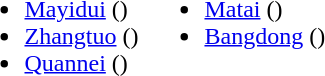<table>
<tr>
<td valign="top"><br><ul><li><a href='#'>Mayidui</a> ()</li><li><a href='#'>Zhangtuo</a> ()</li><li><a href='#'>Quannei</a> ()</li></ul></td>
<td valign="top"><br><ul><li><a href='#'>Matai</a> ()</li><li><a href='#'>Bangdong</a> ()</li></ul></td>
</tr>
</table>
